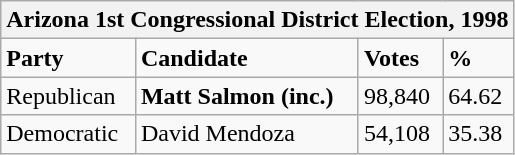<table class="wikitable">
<tr>
<th colspan="4">Arizona 1st Congressional District Election, 1998</th>
</tr>
<tr>
<td><strong>Party</strong></td>
<td><strong>Candidate</strong></td>
<td><strong>Votes</strong></td>
<td><strong>%</strong></td>
</tr>
<tr>
<td>Republican</td>
<td><strong>Matt Salmon (inc.)</strong></td>
<td>98,840</td>
<td>64.62</td>
</tr>
<tr>
<td>Democratic</td>
<td>David Mendoza</td>
<td>54,108</td>
<td>35.38</td>
</tr>
</table>
